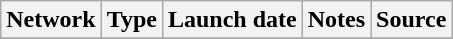<table class="wikitable sortable">
<tr>
<th>Network</th>
<th>Type</th>
<th>Launch date</th>
<th>Notes</th>
<th>Source</th>
</tr>
<tr>
</tr>
</table>
